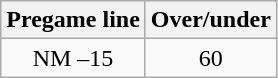<table class="wikitable">
<tr align="center">
<th style=>Pregame line</th>
<th style=>Over/under</th>
</tr>
<tr align="center">
<td>NM –15</td>
<td>60</td>
</tr>
</table>
